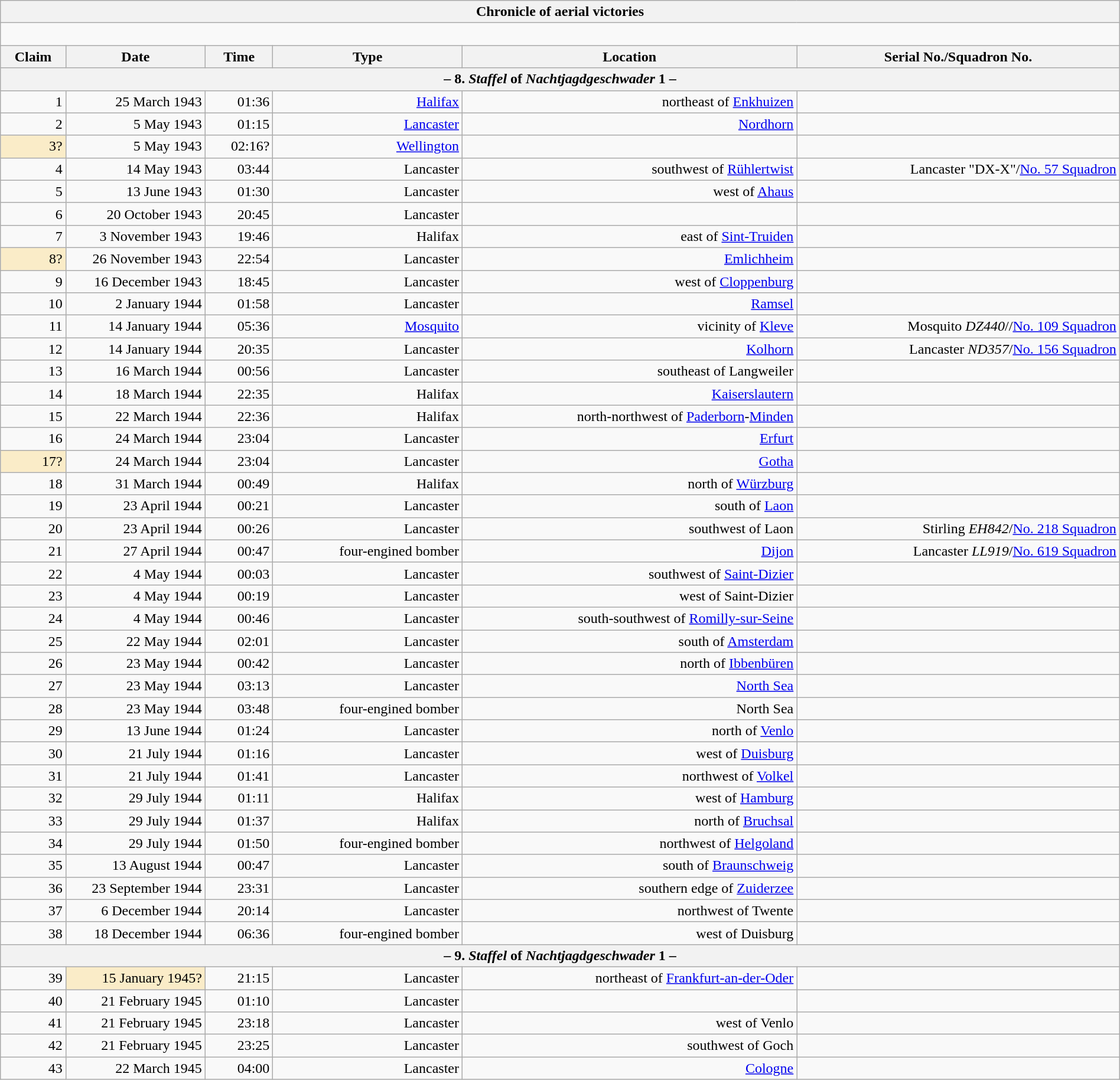<table class="wikitable plainrowheaders collapsible collapsed" style="margin-left: auto; margin-right: auto; border: none; text-align:right; width: 100%;">
<tr>
<th colspan="6">Chronicle of aerial victories</th>
</tr>
<tr>
<td colspan="6" style="text-align: left;"><br></td>
</tr>
<tr>
<th scope="col">Claim</th>
<th scope="col" style="width:150px">Date</th>
<th scope="col">Time</th>
<th scope="col">Type</th>
<th scope="col">Location</th>
<th scope="col">Serial No./Squadron No.</th>
</tr>
<tr>
<th colspan="6">– 8. <em>Staffel</em> of <em>Nachtjagdgeschwader</em> 1 –</th>
</tr>
<tr>
<td>1</td>
<td>25 March 1943</td>
<td>01:36</td>
<td><a href='#'>Halifax</a></td>
<td>northeast of <a href='#'>Enkhuizen</a></td>
<td></td>
</tr>
<tr>
<td>2</td>
<td>5 May 1943</td>
<td>01:15</td>
<td><a href='#'>Lancaster</a></td>
<td><a href='#'>Nordhorn</a></td>
<td></td>
</tr>
<tr>
<td style="background:#faecc8">3?</td>
<td>5 May 1943</td>
<td>02:16?</td>
<td><a href='#'>Wellington</a></td>
<td></td>
<td></td>
</tr>
<tr>
<td>4</td>
<td>14 May 1943</td>
<td>03:44</td>
<td>Lancaster</td>
<td> southwest of <a href='#'>Rühlertwist</a></td>
<td>Lancaster "DX-X"/<a href='#'>No. 57 Squadron</a></td>
</tr>
<tr>
<td>5</td>
<td>13 June 1943</td>
<td>01:30</td>
<td>Lancaster</td>
<td> west of <a href='#'>Ahaus</a></td>
<td></td>
</tr>
<tr>
<td>6</td>
<td>20 October 1943</td>
<td>20:45</td>
<td>Lancaster</td>
<td></td>
<td></td>
</tr>
<tr>
<td>7</td>
<td>3 November 1943</td>
<td>19:46</td>
<td>Halifax</td>
<td>east of <a href='#'>Sint-Truiden</a></td>
<td></td>
</tr>
<tr>
<td style="background:#faecc8">8?</td>
<td>26 November 1943</td>
<td>22:54</td>
<td>Lancaster</td>
<td><a href='#'>Emlichheim</a></td>
<td></td>
</tr>
<tr>
<td>9</td>
<td>16 December 1943</td>
<td>18:45</td>
<td>Lancaster</td>
<td>west of <a href='#'>Cloppenburg</a></td>
<td></td>
</tr>
<tr>
<td>10</td>
<td>2 January 1944</td>
<td>01:58</td>
<td>Lancaster</td>
<td><a href='#'>Ramsel</a></td>
<td></td>
</tr>
<tr>
<td>11</td>
<td>14 January 1944</td>
<td>05:36</td>
<td><a href='#'>Mosquito</a></td>
<td>vicinity of <a href='#'>Kleve</a></td>
<td>Mosquito <em>DZ440</em>//<a href='#'>No. 109 Squadron</a></td>
</tr>
<tr>
<td>12</td>
<td>14 January 1944</td>
<td>20:35</td>
<td>Lancaster</td>
<td><a href='#'>Kolhorn</a></td>
<td>Lancaster <em>ND357</em>/<a href='#'>No. 156 Squadron</a></td>
</tr>
<tr>
<td>13</td>
<td>16 March 1944</td>
<td>00:56</td>
<td>Lancaster</td>
<td> southeast of Langweiler</td>
<td></td>
</tr>
<tr>
<td>14</td>
<td>18 March 1944</td>
<td>22:35</td>
<td>Halifax</td>
<td><a href='#'>Kaiserslautern</a></td>
<td></td>
</tr>
<tr>
<td>15</td>
<td>22 March 1944</td>
<td>22:36</td>
<td>Halifax</td>
<td>north-northwest of <a href='#'>Paderborn</a>-<a href='#'>Minden</a></td>
<td></td>
</tr>
<tr>
<td>16</td>
<td>24 March 1944</td>
<td>23:04</td>
<td>Lancaster</td>
<td><a href='#'>Erfurt</a></td>
<td></td>
</tr>
<tr>
<td style="background:#faecc8">17?</td>
<td>24 March 1944</td>
<td>23:04</td>
<td>Lancaster</td>
<td><a href='#'>Gotha</a></td>
<td></td>
</tr>
<tr>
<td>18</td>
<td>31 March 1944</td>
<td>00:49</td>
<td>Halifax</td>
<td>north of <a href='#'>Würzburg</a></td>
<td></td>
</tr>
<tr>
<td>19</td>
<td>23 April 1944</td>
<td>00:21</td>
<td>Lancaster</td>
<td>south of <a href='#'>Laon</a></td>
<td></td>
</tr>
<tr>
<td>20</td>
<td>23 April 1944</td>
<td>00:26</td>
<td>Lancaster</td>
<td>southwest of Laon</td>
<td>Stirling <em>EH842</em>/<a href='#'>No. 218 Squadron</a></td>
</tr>
<tr>
<td>21</td>
<td>27 April 1944</td>
<td>00:47</td>
<td>four-engined bomber</td>
<td><a href='#'>Dijon</a></td>
<td>Lancaster <em>LL919</em>/<a href='#'>No. 619 Squadron</a></td>
</tr>
<tr>
<td>22</td>
<td>4 May 1944</td>
<td>00:03</td>
<td>Lancaster</td>
<td>southwest of <a href='#'>Saint-Dizier</a></td>
<td></td>
</tr>
<tr>
<td>23</td>
<td>4 May 1944</td>
<td>00:19</td>
<td>Lancaster</td>
<td>west of Saint-Dizier</td>
<td></td>
</tr>
<tr>
<td>24</td>
<td>4 May 1944</td>
<td>00:46</td>
<td>Lancaster</td>
<td>south-southwest of <a href='#'>Romilly-sur-Seine</a></td>
<td></td>
</tr>
<tr>
<td>25</td>
<td>22 May 1944</td>
<td>02:01</td>
<td>Lancaster</td>
<td>south of <a href='#'>Amsterdam</a></td>
<td></td>
</tr>
<tr>
<td>26</td>
<td>23 May 1944</td>
<td>00:42</td>
<td>Lancaster</td>
<td> north of <a href='#'>Ibbenbüren</a></td>
<td></td>
</tr>
<tr>
<td>27</td>
<td>23 May 1944</td>
<td>03:13</td>
<td>Lancaster</td>
<td><a href='#'>North Sea</a></td>
<td></td>
</tr>
<tr>
<td>28</td>
<td>23 May 1944</td>
<td>03:48</td>
<td>four-engined bomber</td>
<td>North Sea</td>
<td></td>
</tr>
<tr>
<td>29</td>
<td>13 June 1944</td>
<td>01:24</td>
<td>Lancaster</td>
<td>north of <a href='#'>Venlo</a></td>
<td></td>
</tr>
<tr>
<td>30</td>
<td>21 July 1944</td>
<td>01:16</td>
<td>Lancaster</td>
<td> west of <a href='#'>Duisburg</a></td>
<td></td>
</tr>
<tr>
<td>31</td>
<td>21 July 1944</td>
<td>01:41</td>
<td>Lancaster</td>
<td> northwest of <a href='#'>Volkel</a></td>
<td></td>
</tr>
<tr>
<td>32</td>
<td>29 July 1944</td>
<td>01:11</td>
<td>Halifax</td>
<td>west of <a href='#'>Hamburg</a></td>
<td></td>
</tr>
<tr>
<td>33</td>
<td>29 July 1944</td>
<td>01:37</td>
<td>Halifax</td>
<td>north of <a href='#'>Bruchsal</a></td>
<td></td>
</tr>
<tr>
<td>34</td>
<td>29 July 1944</td>
<td>01:50</td>
<td>four-engined bomber</td>
<td> northwest of <a href='#'>Helgoland</a></td>
<td></td>
</tr>
<tr>
<td>35</td>
<td>13 August 1944</td>
<td>00:47</td>
<td>Lancaster</td>
<td> south of <a href='#'>Braunschweig</a></td>
<td></td>
</tr>
<tr>
<td>36</td>
<td>23 September 1944</td>
<td>23:31</td>
<td>Lancaster</td>
<td>southern edge of <a href='#'>Zuiderzee</a></td>
<td></td>
</tr>
<tr>
<td>37</td>
<td>6 December 1944</td>
<td>20:14</td>
<td>Lancaster</td>
<td>northwest of Twente</td>
<td></td>
</tr>
<tr>
<td>38</td>
<td>18 December 1944</td>
<td>06:36</td>
<td>four-engined bomber</td>
<td>west of Duisburg</td>
<td></td>
</tr>
<tr>
<th colspan="6">– 9. <em>Staffel</em> of <em>Nachtjagdgeschwader</em> 1 –</th>
</tr>
<tr>
<td>39</td>
<td style="background:#faecc8">15 January 1945?</td>
<td>21:15</td>
<td>Lancaster</td>
<td>northeast of <a href='#'>Frankfurt-an-der-Oder</a></td>
<td></td>
</tr>
<tr>
<td>40</td>
<td>21 February 1945</td>
<td>01:10</td>
<td>Lancaster</td>
<td></td>
<td></td>
</tr>
<tr>
<td>41</td>
<td>21 February 1945</td>
<td>23:18</td>
<td>Lancaster</td>
<td> west of Venlo</td>
<td></td>
</tr>
<tr>
<td>42</td>
<td>21 February 1945</td>
<td>23:25</td>
<td>Lancaster</td>
<td> southwest of Goch</td>
<td></td>
</tr>
<tr>
<td>43</td>
<td>22 March 1945</td>
<td>04:00</td>
<td>Lancaster</td>
<td><a href='#'>Cologne</a></td>
<td></td>
</tr>
</table>
